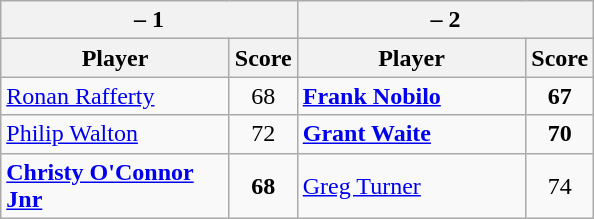<table class=wikitable>
<tr>
<th colspan=2> – 1</th>
<th colspan=2> – 2</th>
</tr>
<tr>
<th width=145>Player</th>
<th>Score</th>
<th width=145>Player</th>
<th>Score</th>
</tr>
<tr>
<td><a href='#'>Ronan Rafferty</a></td>
<td align=center>68</td>
<td><strong><a href='#'>Frank Nobilo</a></strong></td>
<td align=center><strong>67</strong></td>
</tr>
<tr>
<td><a href='#'>Philip Walton</a></td>
<td align=center>72</td>
<td><strong><a href='#'>Grant Waite</a></strong></td>
<td align=center><strong>70</strong></td>
</tr>
<tr>
<td><strong><a href='#'>Christy O'Connor Jnr</a></strong></td>
<td align=center><strong>68</strong></td>
<td><a href='#'>Greg Turner</a></td>
<td align=center>74</td>
</tr>
</table>
